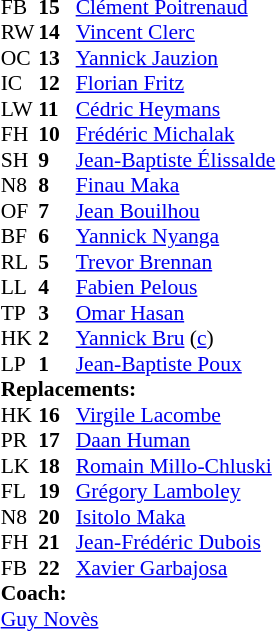<table style="font-size: 90%" cellspacing="0" cellpadding="0"  align="center">
<tr>
<td colspan="4"></td>
</tr>
<tr>
<th width="25"></th>
<th width="25"></th>
</tr>
<tr>
<td>FB</td>
<td><strong>15</strong></td>
<td> <a href='#'>Clément Poitrenaud</a></td>
</tr>
<tr>
<td>RW</td>
<td><strong>14</strong></td>
<td> <a href='#'>Vincent Clerc</a></td>
<td></td>
</tr>
<tr>
<td>OC</td>
<td><strong>13</strong></td>
<td> <a href='#'>Yannick Jauzion</a></td>
</tr>
<tr>
<td>IC</td>
<td><strong>12</strong></td>
<td> <a href='#'>Florian Fritz</a></td>
</tr>
<tr>
<td>LW</td>
<td><strong>11</strong></td>
<td> <a href='#'>Cédric Heymans</a></td>
</tr>
<tr>
<td>FH</td>
<td><strong>10</strong></td>
<td> <a href='#'>Frédéric Michalak</a></td>
<td></td>
</tr>
<tr>
<td>SH</td>
<td><strong>9</strong></td>
<td> <a href='#'>Jean-Baptiste Élissalde</a></td>
</tr>
<tr>
<td>N8</td>
<td><strong>8</strong></td>
<td> <a href='#'>Finau Maka</a></td>
<td></td>
</tr>
<tr>
<td>OF</td>
<td><strong>7</strong></td>
<td> <a href='#'>Jean Bouilhou</a></td>
</tr>
<tr>
<td>BF</td>
<td><strong>6</strong></td>
<td> <a href='#'>Yannick Nyanga</a></td>
<td></td>
</tr>
<tr>
<td>RL</td>
<td><strong>5</strong></td>
<td> <a href='#'>Trevor Brennan</a></td>
</tr>
<tr>
<td>LL</td>
<td><strong>4</strong></td>
<td> <a href='#'>Fabien Pelous</a></td>
<td></td>
</tr>
<tr>
<td>TP</td>
<td><strong>3</strong></td>
<td> <a href='#'>Omar Hasan</a></td>
<td></td>
</tr>
<tr>
<td>HK</td>
<td><strong>2</strong></td>
<td> <a href='#'>Yannick Bru</a> (<a href='#'>c</a>)</td>
<td></td>
</tr>
<tr>
<td>LP</td>
<td><strong>1</strong></td>
<td> <a href='#'>Jean-Baptiste Poux</a></td>
<td> </td>
</tr>
<tr>
<td colspan=3><strong>Replacements:</strong></td>
</tr>
<tr>
<td>HK</td>
<td><strong>16</strong></td>
<td> <a href='#'>Virgile Lacombe</a></td>
<td></td>
</tr>
<tr>
<td>PR</td>
<td><strong>17</strong></td>
<td> <a href='#'>Daan Human</a></td>
<td></td>
</tr>
<tr>
<td>LK</td>
<td><strong>18</strong></td>
<td> <a href='#'>Romain Millo-Chluski</a></td>
<td></td>
</tr>
<tr>
<td>FL</td>
<td><strong>19</strong></td>
<td> <a href='#'>Grégory Lamboley</a></td>
<td></td>
</tr>
<tr>
<td>N8</td>
<td><strong>20</strong></td>
<td> <a href='#'>Isitolo Maka</a></td>
<td></td>
</tr>
<tr>
<td>FH</td>
<td><strong>21</strong></td>
<td> <a href='#'>Jean-Frédéric Dubois</a></td>
<td></td>
</tr>
<tr>
<td>FB</td>
<td><strong>22</strong></td>
<td> <a href='#'>Xavier Garbajosa</a></td>
<td></td>
</tr>
<tr>
<td colspan=3><strong>Coach:</strong></td>
</tr>
<tr>
<td colspan="4"> <a href='#'>Guy Novès</a></td>
</tr>
</table>
